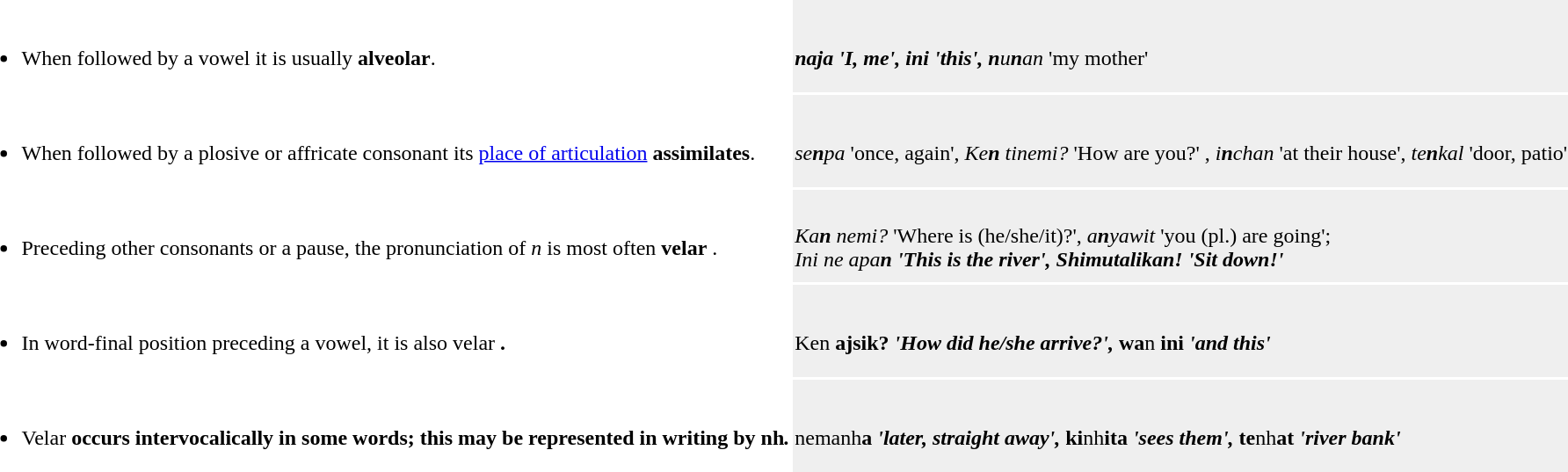<table>
<tr>
<td><br><ul><li>When followed by a vowel it is usually <strong>alveolar</strong>.</li></ul></td>
<td style="background:#efefef;"><br><strong><em>n<strong>aja<em> 'I, me', </em>i</strong>n<strong>i<em> 'this', </em></strong>n</strong>u<strong>n</strong>an</em> 'my mother' </td>
</tr>
<tr>
<td><br><ul><li>When followed by a plosive or affricate consonant its <a href='#'>place of articulation</a> <strong>assimilates</strong>.</li></ul></td>
<td style="background:#efefef;"><br><em>se<strong>n</strong>pa</em>  'once, again', <em>Ke<strong>n</strong> tinemi?</em> 'How are you?' , <em>i<strong>n</strong>chan</em>  'at their house', <em>te<strong>n</strong>kal</em> 'door, patio' </td>
</tr>
<tr>
<td><br><ul><li>Preceding other consonants or a pause, the pronunciation of <em>n</em> is most often <strong>velar</strong> .</li></ul></td>
<td style="background:#efefef;"><br><em>Ka<strong>n</strong> nemi?</em> 'Where is (he/she/it)?', <em>a<strong>n</strong>yawit</em> 'you (pl.) are going';<br><em>Ini ne apa<strong>n<strong><em> 'This is the river', </em>Shimutalika</strong>n<strong>!<em> 'Sit down!' </td>
</tr>
<tr>
<td><br><ul><li>In word-final position preceding a vowel, it is also </strong>velar<strong> .</li></ul></td>
<td style="background:#efefef;"><br></em>Ke</strong>n<strong> ajsik?<em> 'How did he/she arrive?', </em>wa</strong>n<strong> ini<em> 'and this' </td>
</tr>
<tr>
<td><br><ul><li></strong>Velar<strong>  occurs intervocalically in some words; this may be represented in writing by </em>nh<em>.</li></ul></td>
<td style="background:#efefef;"><br></em>nema</strong>nh<strong>a<em> 'later, straight away', </em>ki</strong>nh<strong>ita<em> 'sees them', </em>te</strong>nh<strong>at<em> 'river bank' </td>
</tr>
</table>
